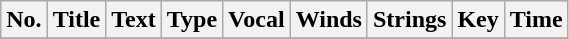<table class="wikitable plainrowheaders">
<tr>
<th scope="col">No.</th>
<th scope="col">Title</th>
<th scope="col">Text</th>
<th scope="col">Type</th>
<th scope="col">Vocal</th>
<th scope="col">Winds</th>
<th scope="col">Strings</th>
<th scope="col">Key</th>
<th scope="col">Time</th>
</tr>
<tr>
</tr>
</table>
